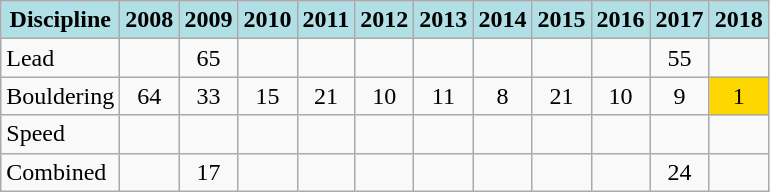<table class="wikitable" style="text-align: center;">
<tr>
<th style="background: #b0e0e6;">Discipline</th>
<th style="background: #b0e0e6;">2008</th>
<th style="background: #b0e0e6;">2009</th>
<th style="background: #b0e0e6;">2010</th>
<th style="background: #b0e0e6;">2011</th>
<th style="background: #b0e0e6;">2012</th>
<th style="background: #b0e0e6;">2013</th>
<th style="background: #b0e0e6;">2014</th>
<th style="background: #b0e0e6;">2015</th>
<th style="background: #b0e0e6;">2016</th>
<th style="background: #b0e0e6;">2017</th>
<th style="background: #b0e0e6;">2018</th>
</tr>
<tr>
<td align="left">Lead</td>
<td></td>
<td>65</td>
<td></td>
<td></td>
<td></td>
<td></td>
<td></td>
<td></td>
<td></td>
<td>55</td>
<td></td>
</tr>
<tr>
<td align="left">Bouldering</td>
<td>64</td>
<td>33</td>
<td>15</td>
<td>21</td>
<td>10</td>
<td>11</td>
<td>8</td>
<td>21</td>
<td>10</td>
<td>9</td>
<td style="background: gold;">1</td>
</tr>
<tr>
<td align="left">Speed</td>
<td></td>
<td></td>
<td></td>
<td></td>
<td></td>
<td></td>
<td></td>
<td></td>
<td></td>
<td></td>
<td></td>
</tr>
<tr>
<td align="left">Combined</td>
<td></td>
<td>17</td>
<td></td>
<td></td>
<td></td>
<td></td>
<td></td>
<td></td>
<td></td>
<td>24</td>
<td></td>
</tr>
</table>
